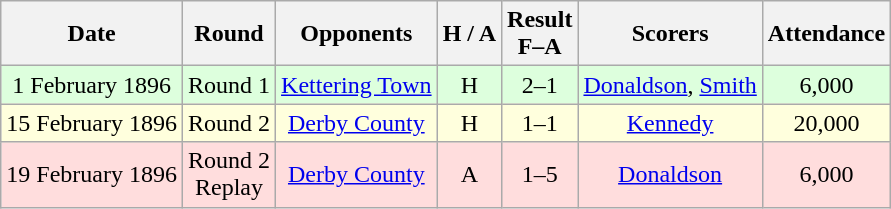<table class="wikitable" style="text-align:center">
<tr>
<th>Date</th>
<th>Round</th>
<th>Opponents</th>
<th>H / A</th>
<th>Result<br>F–A</th>
<th>Scorers</th>
<th>Attendance</th>
</tr>
<tr bgcolor="#ddffdd">
<td>1 February 1896</td>
<td>Round 1</td>
<td><a href='#'>Kettering Town</a></td>
<td>H</td>
<td>2–1</td>
<td><a href='#'>Donaldson</a>, <a href='#'>Smith</a></td>
<td>6,000</td>
</tr>
<tr bgcolor="#ffffdd">
<td>15 February 1896</td>
<td>Round 2</td>
<td><a href='#'>Derby County</a></td>
<td>H</td>
<td>1–1</td>
<td><a href='#'>Kennedy</a></td>
<td>20,000</td>
</tr>
<tr bgcolor="#ffdddd">
<td>19 February 1896</td>
<td>Round 2<br>Replay</td>
<td><a href='#'>Derby County</a></td>
<td>A</td>
<td>1–5</td>
<td><a href='#'>Donaldson</a></td>
<td>6,000</td>
</tr>
</table>
